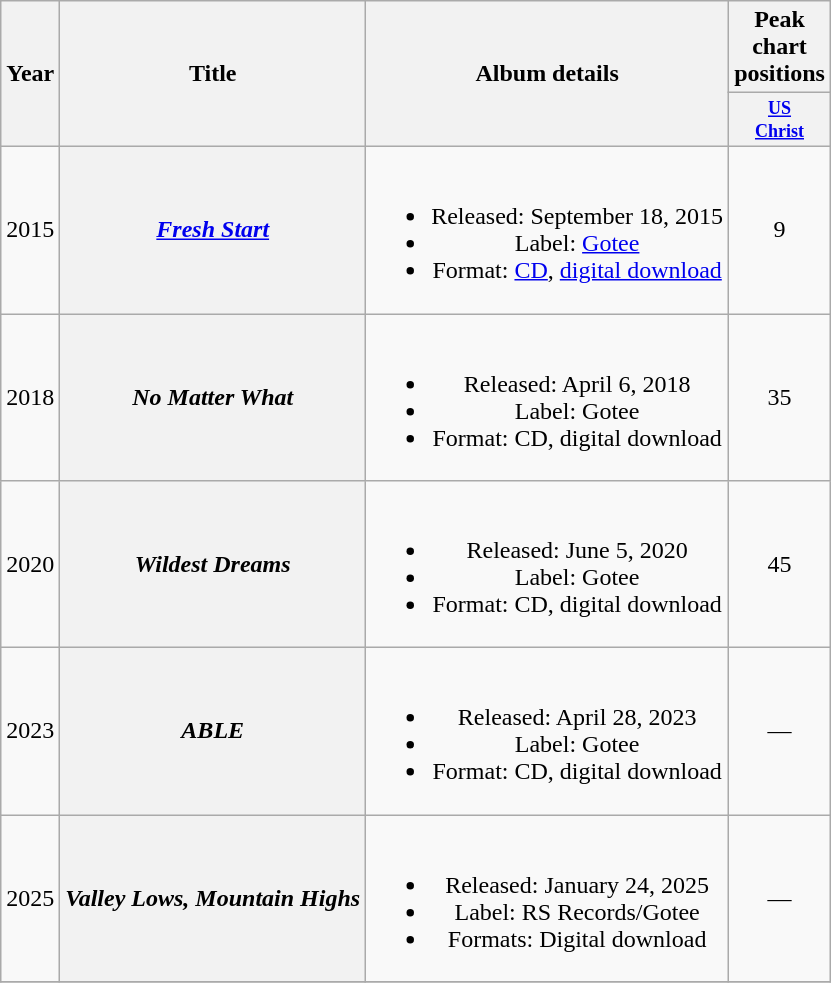<table class="wikitable" style="text-align:center;">
<tr>
<th rowspan="2">Year</th>
<th rowspan="2">Title</th>
<th rowspan="2">Album details</th>
<th colspan="1">Peak chart positions</th>
</tr>
<tr style="font-size:smaller;">
<th style="width:3em; font-size:90%"><a href='#'>US<br>Christ</a><br></th>
</tr>
<tr>
<td>2015</td>
<th scope="row"><em><a href='#'>Fresh Start</a></em></th>
<td><br><ul><li>Released: September 18, 2015</li><li>Label: <a href='#'>Gotee</a></li><li>Format: <a href='#'>CD</a>, <a href='#'>digital download</a></li></ul></td>
<td>9</td>
</tr>
<tr>
<td>2018</td>
<th scope="row"><em>No Matter What</em></th>
<td><br><ul><li>Released: April 6, 2018</li><li>Label: Gotee</li><li>Format: CD, digital download</li></ul></td>
<td>35</td>
</tr>
<tr>
<td>2020</td>
<th scope="row"><em>Wildest Dreams</em></th>
<td><br><ul><li>Released: June 5, 2020</li><li>Label: Gotee</li><li>Format: CD, digital download</li></ul></td>
<td>45</td>
</tr>
<tr>
<td>2023</td>
<th scope="row"><em>ABLE</em></th>
<td><br><ul><li>Released: April 28, 2023</li><li>Label: Gotee</li><li>Format: CD, digital download</li></ul></td>
<td>—</td>
</tr>
<tr>
<td>2025</td>
<th><em>Valley Lows, Mountain Highs</em></th>
<td><br><ul><li>Released: January 24, 2025</li><li>Label: RS Records/Gotee</li><li>Formats: Digital download</li></ul></td>
<td>—</td>
</tr>
<tr>
</tr>
</table>
